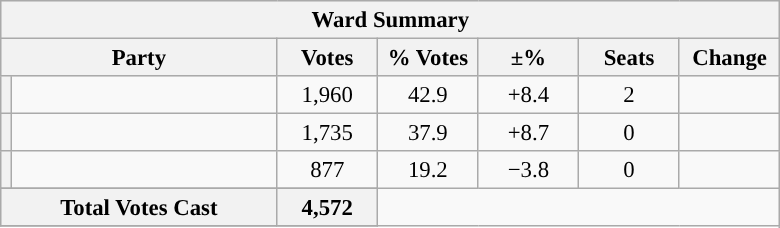<table class="wikitable" style="font-size: 95%;">
<tr style="background-color:#E9E9E9">
<th colspan="7">Ward Summary</th>
</tr>
<tr style="background-color:#E9E9E9">
<th colspan="2">Party</th>
<th style="width: 60px">Votes</th>
<th style="width: 60px">% Votes</th>
<th style="width: 60px">±%</th>
<th style="width: 60px">Seats</th>
<th style="width: 60px">Change</th>
</tr>
<tr>
<th style="background-color: "></th>
<td style="width: 170px"><a href='#'></a></td>
<td align="center">1,960</td>
<td align="center">42.9</td>
<td align="center">+8.4</td>
<td align="center">2</td>
<td align="center"></td>
</tr>
<tr>
<th style="background-color: "></th>
<td style="width: 170px"><a href='#'></a></td>
<td align="center">1,735</td>
<td align="center">37.9</td>
<td align="center">+8.7</td>
<td align="center">0</td>
<td align="center"></td>
</tr>
<tr>
<th style="background-color: "></th>
<td style="width: 170px"><a href='#'></a></td>
<td align="center">877</td>
<td align="center">19.2</td>
<td align="center">−3.8</td>
<td align="center">0</td>
<td align="center"></td>
</tr>
<tr>
</tr>
<tr style="background-color:#E9E9E9">
<th colspan="2">Total Votes Cast</th>
<th style="width: 60px">4,572</th>
</tr>
<tr style="background-color:#E9E9E9">
</tr>
</table>
